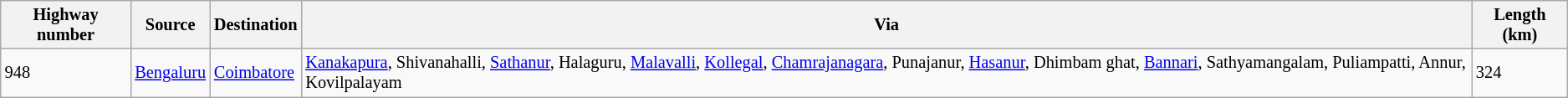<table class="wikitable" style="font-size: 85%">
<tr>
<th>Highway number</th>
<th>Source</th>
<th>Destination</th>
<th>Via</th>
<th>Length (km)</th>
</tr>
<tr>
<td>948</td>
<td><a href='#'>Bengaluru</a></td>
<td><a href='#'>Coimbatore</a></td>
<td><a href='#'>Kanakapura</a>, Shivanahalli, <a href='#'>Sathanur</a>, Halaguru, <a href='#'>Malavalli</a>, <a href='#'>Kollegal</a>, <a href='#'>Chamrajanagara</a>, Punajanur, <a href='#'>Hasanur</a>, Dhimbam ghat, <a href='#'>Bannari</a>, Sathyamangalam,  Puliampatti, Annur, Kovilpalayam</td>
<td>324</td>
</tr>
</table>
